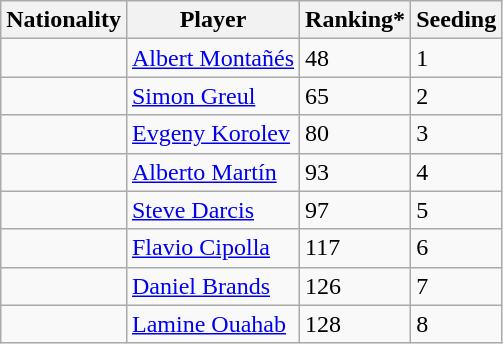<table class="wikitable" border="1">
<tr>
<th>Nationality</th>
<th>Player</th>
<th>Ranking*</th>
<th>Seeding</th>
</tr>
<tr>
<td></td>
<td><a href='#'>Albert Montañés</a></td>
<td>48</td>
<td>1</td>
</tr>
<tr>
<td></td>
<td><a href='#'>Simon Greul</a></td>
<td>65</td>
<td>2</td>
</tr>
<tr>
<td></td>
<td><a href='#'>Evgeny Korolev</a></td>
<td>80</td>
<td>3</td>
</tr>
<tr>
<td></td>
<td><a href='#'>Alberto Martín</a></td>
<td>93</td>
<td>4</td>
</tr>
<tr>
<td></td>
<td><a href='#'>Steve Darcis</a></td>
<td>97</td>
<td>5</td>
</tr>
<tr>
<td></td>
<td><a href='#'>Flavio Cipolla</a></td>
<td>117</td>
<td>6</td>
</tr>
<tr>
<td></td>
<td><a href='#'>Daniel Brands</a></td>
<td>126</td>
<td>7</td>
</tr>
<tr>
<td></td>
<td><a href='#'>Lamine Ouahab</a></td>
<td>128</td>
<td>8</td>
</tr>
</table>
